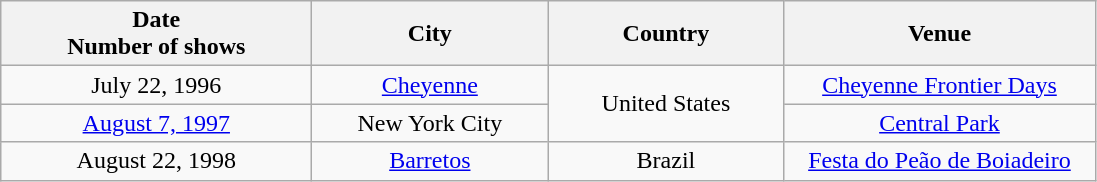<table class="wikitable" style="text-align:center;">
<tr>
<th style="width:200px;">Date<br>Number of shows</th>
<th style="width:150px;">City</th>
<th style="width:150px;">Country</th>
<th style="width:200px;">Venue</th>
</tr>
<tr>
<td>July 22, 1996</td>
<td><a href='#'>Cheyenne</a></td>
<td rowspan="2">United States</td>
<td><a href='#'>Cheyenne Frontier Days</a></td>
</tr>
<tr>
<td><a href='#'>August 7, 1997</a></td>
<td>New York City</td>
<td><a href='#'>Central Park</a></td>
</tr>
<tr>
<td>August 22, 1998</td>
<td><a href='#'>Barretos</a></td>
<td>Brazil</td>
<td><a href='#'>Festa do Peão de Boiadeiro</a></td>
</tr>
</table>
